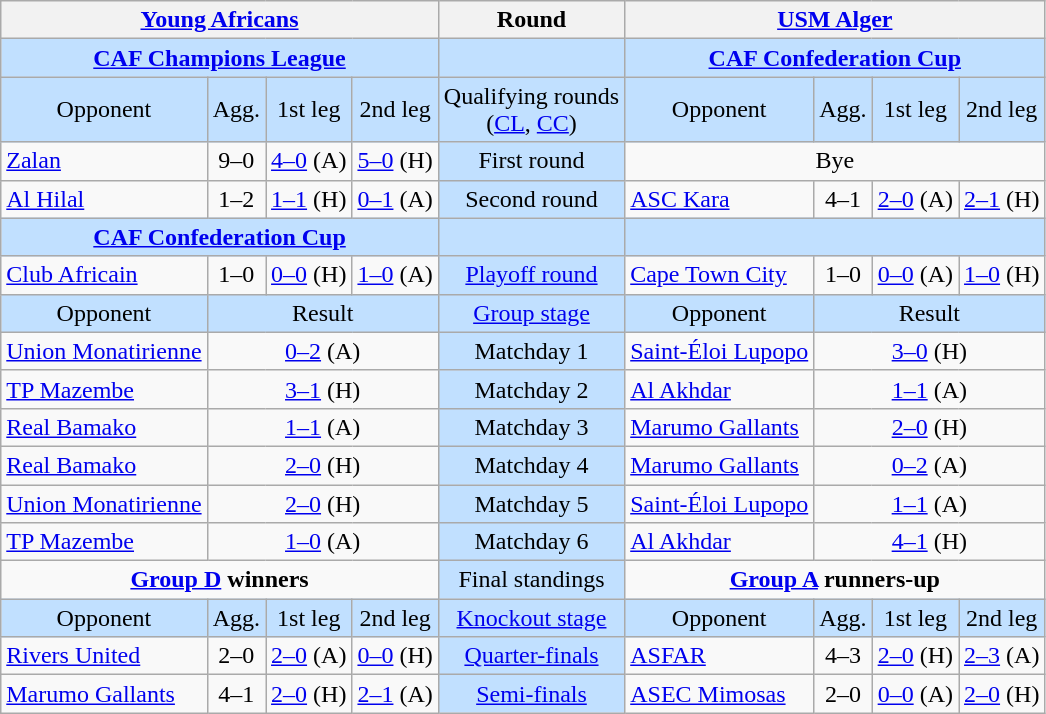<table class="wikitable" style="text-align:center">
<tr>
<th colspan="4"> <a href='#'>Young Africans</a></th>
<th>Round</th>
<th colspan="4"> <a href='#'>USM Alger</a></th>
</tr>
<tr style="background:#C1E0FF">
<td colspan="4"><strong><a href='#'>CAF Champions League</a></strong></td>
<td></td>
<td colspan="4"><strong><a href='#'>CAF Confederation Cup</a></strong></td>
</tr>
<tr style="background:#C1E0FF">
<td>Opponent</td>
<td>Agg.</td>
<td>1st leg</td>
<td>2nd leg</td>
<td>Qualifying rounds<br>(<a href='#'>CL</a>, <a href='#'>CC</a>)</td>
<td>Opponent</td>
<td>Agg.</td>
<td>1st leg</td>
<td>2nd leg</td>
</tr>
<tr>
<td style="text-align:left"> <a href='#'>Zalan</a></td>
<td>9–0</td>
<td><a href='#'>4–0</a> (A)</td>
<td><a href='#'>5–0</a> (H)</td>
<td style="background:#C1E0FF">First round</td>
<td colspan="4">Bye</td>
</tr>
<tr>
<td style="text-align:left"> <a href='#'>Al Hilal</a></td>
<td>1–2</td>
<td><a href='#'>1–1</a> (H)</td>
<td><a href='#'>0–1</a> (A)</td>
<td style="background:#C1E0FF">Second round</td>
<td style="text-align:left"> <a href='#'>ASC Kara</a></td>
<td>4–1</td>
<td><a href='#'>2–0</a> (A)</td>
<td><a href='#'>2–1</a> (H)</td>
</tr>
<tr style="background:#C1E0FF">
<td colspan="4"><strong><a href='#'>CAF Confederation Cup</a></strong></td>
<td></td>
<td colspan="4"></td>
</tr>
<tr>
<td style="text-align:left"> <a href='#'>Club Africain</a></td>
<td>1–0</td>
<td><a href='#'>0–0</a> (H)</td>
<td><a href='#'>1–0</a> (A)</td>
<td style="background:#C1E0FF"><a href='#'>Playoff round</a></td>
<td style="text-align:left"> <a href='#'>Cape Town City</a></td>
<td>1–0</td>
<td><a href='#'>0–0</a> (A)</td>
<td><a href='#'>1–0</a> (H)</td>
</tr>
<tr style="background:#C1E0FF">
<td>Opponent</td>
<td colspan="3">Result</td>
<td><a href='#'>Group stage</a></td>
<td>Opponent</td>
<td colspan="3">Result</td>
</tr>
<tr>
<td style="text-align:left"> <a href='#'>Union Monatirienne</a></td>
<td colspan="3"><a href='#'>0–2</a> (A)</td>
<td style="background:#C1E0FF">Matchday 1</td>
<td style="text-align:left"> <a href='#'>Saint-Éloi Lupopo</a></td>
<td colspan="3"><a href='#'>3–0</a> (H)</td>
</tr>
<tr>
<td style="text-align:left"> <a href='#'>TP Mazembe</a></td>
<td colspan="3"><a href='#'>3–1</a> (H)</td>
<td style="background:#C1E0FF">Matchday 2</td>
<td style="text-align:left"> <a href='#'>Al Akhdar</a></td>
<td colspan="3"><a href='#'>1–1</a> (A)</td>
</tr>
<tr>
<td style="text-align:left"> <a href='#'>Real Bamako</a></td>
<td colspan="3"><a href='#'>1–1</a> (A)</td>
<td style="background:#C1E0FF">Matchday 3</td>
<td style="text-align:left"> <a href='#'>Marumo Gallants</a></td>
<td colspan="3"><a href='#'>2–0</a> (H)</td>
</tr>
<tr>
<td style="text-align:left"> <a href='#'>Real Bamako</a></td>
<td colspan="3"><a href='#'>2–0</a> (H)</td>
<td style="background:#C1E0FF">Matchday 4</td>
<td style="text-align:left"> <a href='#'>Marumo Gallants</a></td>
<td colspan="3"><a href='#'>0–2</a> (A)</td>
</tr>
<tr>
<td style="text-align:left"> <a href='#'>Union Monatirienne</a></td>
<td colspan="3"><a href='#'>2–0</a> (H)</td>
<td style="background:#C1E0FF">Matchday 5</td>
<td style="text-align:left"> <a href='#'>Saint-Éloi Lupopo</a></td>
<td colspan="3"><a href='#'>1–1</a> (A)</td>
</tr>
<tr>
<td style="text-align:left"> <a href='#'>TP Mazembe</a></td>
<td colspan="3"><a href='#'>1–0</a> (A)</td>
<td style="background:#C1E0FF">Matchday 6</td>
<td style="text-align:left"> <a href='#'>Al Akhdar</a></td>
<td colspan="3"><a href='#'>4–1</a> (H)</td>
</tr>
<tr>
<td colspan="4" style="vertical-align:top"><strong><a href='#'>Group D</a> winners</strong><br><div></div></td>
<td style="background:#C1E0FF">Final standings</td>
<td colspan="4" style="vertical-align:top"><strong><a href='#'>Group A</a> runners-up</strong><br><div></div></td>
</tr>
<tr style="background:#C1E0FF">
<td>Opponent</td>
<td>Agg.</td>
<td>1st leg</td>
<td>2nd leg</td>
<td><a href='#'>Knockout stage</a></td>
<td>Opponent</td>
<td>Agg.</td>
<td>1st leg</td>
<td>2nd leg</td>
</tr>
<tr>
<td style="text-align:left"> <a href='#'>Rivers United</a></td>
<td>2–0</td>
<td><a href='#'>2–0</a> (A)</td>
<td><a href='#'>0–0</a> (H)</td>
<td style="background:#C1E0FF"><a href='#'>Quarter-finals</a></td>
<td style="text-align:left"> <a href='#'>ASFAR</a></td>
<td>4–3</td>
<td><a href='#'>2–0</a> (H)</td>
<td><a href='#'>2–3</a> (A)</td>
</tr>
<tr>
<td style="text-align:left"> <a href='#'>Marumo Gallants</a></td>
<td>4–1</td>
<td><a href='#'>2–0</a> (H)</td>
<td><a href='#'>2–1</a> (A)</td>
<td style="background:#C1E0FF"><a href='#'>Semi-finals</a></td>
<td style="text-align:left"> <a href='#'>ASEC Mimosas</a></td>
<td>2–0</td>
<td><a href='#'>0–0</a> (A)</td>
<td><a href='#'>2–0</a> (H)</td>
</tr>
</table>
